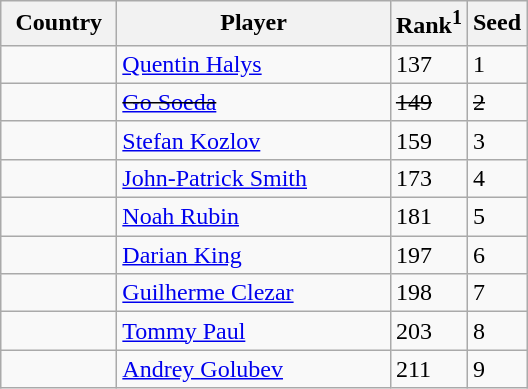<table class="sortable wikitable">
<tr>
<th width="70">Country</th>
<th width="175">Player</th>
<th>Rank<sup>1</sup></th>
<th>Seed</th>
</tr>
<tr>
<td></td>
<td><a href='#'>Quentin Halys</a></td>
<td>137</td>
<td>1</td>
</tr>
<tr>
<td><s></s></td>
<td><s><a href='#'>Go Soeda</a></s></td>
<td><s>149</s></td>
<td><s>2</s></td>
</tr>
<tr>
<td></td>
<td><a href='#'>Stefan Kozlov</a></td>
<td>159</td>
<td>3</td>
</tr>
<tr>
<td></td>
<td><a href='#'>John-Patrick Smith</a></td>
<td>173</td>
<td>4</td>
</tr>
<tr>
<td></td>
<td><a href='#'>Noah Rubin</a></td>
<td>181</td>
<td>5</td>
</tr>
<tr>
<td></td>
<td><a href='#'>Darian King</a></td>
<td>197</td>
<td>6</td>
</tr>
<tr>
<td></td>
<td><a href='#'>Guilherme Clezar</a></td>
<td>198</td>
<td>7</td>
</tr>
<tr>
<td></td>
<td><a href='#'>Tommy Paul</a></td>
<td>203</td>
<td>8</td>
</tr>
<tr>
<td></td>
<td><a href='#'>Andrey Golubev</a></td>
<td>211</td>
<td>9</td>
</tr>
</table>
